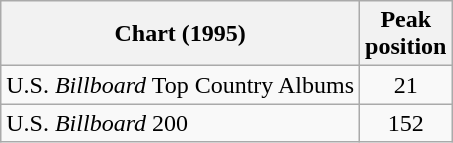<table class="wikitable">
<tr>
<th>Chart (1995)</th>
<th>Peak<br>position</th>
</tr>
<tr>
<td>U.S. <em>Billboard</em> Top Country Albums</td>
<td align="center">21</td>
</tr>
<tr>
<td>U.S. <em>Billboard</em> 200</td>
<td align="center">152</td>
</tr>
</table>
